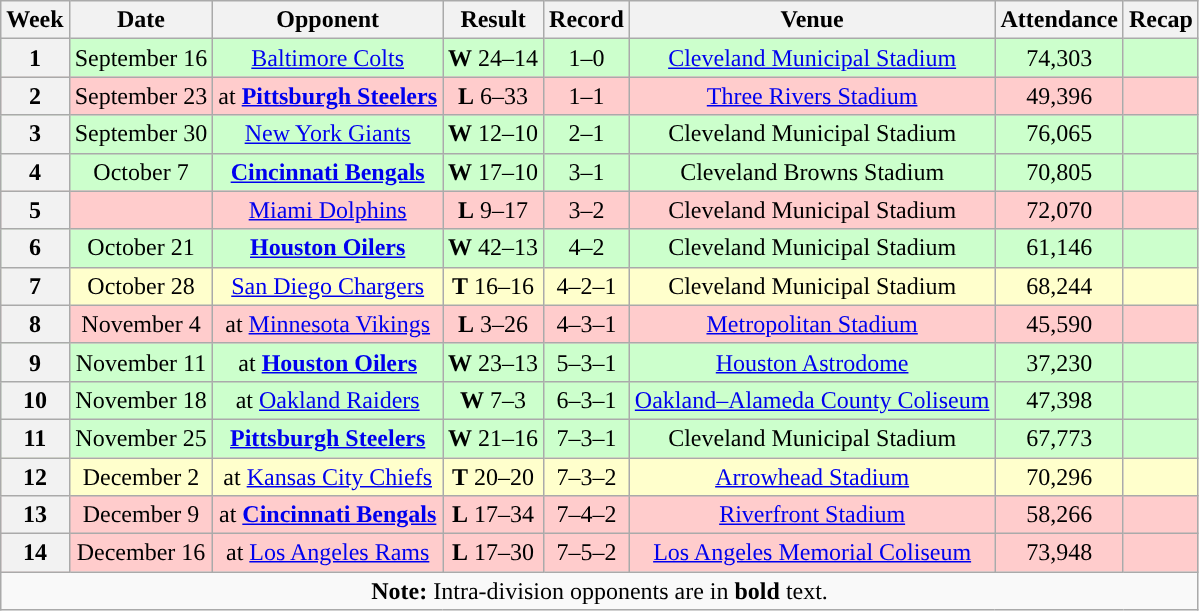<table class="wikitable" style="text-align:center">
<tr>
<th>Week</th>
<th>Date</th>
<th>Opponent</th>
<th>Result</th>
<th>Record</th>
<th>Venue</th>
<th>Attendance</th>
<th>Recap</th>
</tr>
<tr style="background:#cfc">
<th>1</th>
<td>September 16</td>
<td><a href='#'>Baltimore Colts</a></td>
<td><strong>W</strong> 24–14</td>
<td>1–0</td>
<td><a href='#'>Cleveland Municipal Stadium</a></td>
<td>74,303</td>
<td></td>
</tr>
<tr style="background:#fcc">
<th>2</th>
<td>September 23</td>
<td>at <strong><a href='#'>Pittsburgh Steelers</a></strong></td>
<td><strong>L</strong> 6–33</td>
<td>1–1</td>
<td><a href='#'>Three Rivers Stadium</a></td>
<td>49,396</td>
<td></td>
</tr>
<tr style="background:#cfc">
<th>3</th>
<td>September 30</td>
<td><a href='#'>New York Giants</a></td>
<td><strong>W</strong> 12–10</td>
<td>2–1</td>
<td>Cleveland Municipal Stadium</td>
<td>76,065</td>
<td></td>
</tr>
<tr style="background:#cfc">
<th>4</th>
<td>October 7</td>
<td><strong><a href='#'>Cincinnati Bengals</a></strong></td>
<td><strong>W</strong> 17–10</td>
<td>3–1</td>
<td>Cleveland Browns Stadium</td>
<td>70,805</td>
<td></td>
</tr>
<tr style="background:#fcc">
<th>5</th>
<td></td>
<td><a href='#'>Miami Dolphins</a></td>
<td><strong>L</strong> 9–17</td>
<td>3–2</td>
<td>Cleveland Municipal Stadium</td>
<td>72,070</td>
<td></td>
</tr>
<tr style="background:#cfc">
<th>6</th>
<td>October 21</td>
<td><strong><a href='#'>Houston Oilers</a></strong></td>
<td><strong>W</strong> 42–13</td>
<td>4–2</td>
<td>Cleveland Municipal Stadium</td>
<td>61,146</td>
<td></td>
</tr>
<tr style="background:#ffc">
<th>7</th>
<td>October 28</td>
<td><a href='#'>San Diego Chargers</a></td>
<td><strong>T</strong> 16–16</td>
<td>4–2–1</td>
<td>Cleveland Municipal Stadium</td>
<td>68,244</td>
<td></td>
</tr>
<tr style="background:#fcc">
<th>8</th>
<td>November 4</td>
<td>at <a href='#'>Minnesota Vikings</a></td>
<td><strong>L</strong> 3–26</td>
<td>4–3–1</td>
<td><a href='#'>Metropolitan Stadium</a></td>
<td>45,590</td>
<td></td>
</tr>
<tr style="background:#cfc">
<th>9</th>
<td>November 11</td>
<td>at <strong><a href='#'>Houston Oilers</a></strong></td>
<td><strong>W</strong> 23–13</td>
<td>5–3–1</td>
<td><a href='#'>Houston Astrodome</a></td>
<td>37,230</td>
<td></td>
</tr>
<tr style="background:#cfc">
<th>10</th>
<td>November 18</td>
<td>at <a href='#'>Oakland Raiders</a></td>
<td><strong>W</strong> 7–3</td>
<td>6–3–1</td>
<td><a href='#'>Oakland–Alameda County Coliseum</a></td>
<td>47,398</td>
<td></td>
</tr>
<tr style="background:#cfc">
<th>11</th>
<td>November 25</td>
<td><strong><a href='#'>Pittsburgh Steelers</a></strong></td>
<td><strong>W</strong> 21–16</td>
<td>7–3–1</td>
<td>Cleveland Municipal Stadium</td>
<td>67,773</td>
<td></td>
</tr>
<tr style="background:#ffc">
<th>12</th>
<td>December 2</td>
<td>at <a href='#'>Kansas City Chiefs</a></td>
<td><strong>T</strong> 20–20</td>
<td>7–3–2</td>
<td><a href='#'>Arrowhead Stadium</a></td>
<td>70,296</td>
<td></td>
</tr>
<tr style="background:#fcc">
<th>13</th>
<td>December 9</td>
<td>at <strong><a href='#'>Cincinnati Bengals</a></strong></td>
<td><strong>L</strong> 17–34</td>
<td>7–4–2</td>
<td><a href='#'>Riverfront Stadium</a></td>
<td>58,266</td>
<td></td>
</tr>
<tr style="background:#fcc">
<th>14</th>
<td>December 16</td>
<td>at <a href='#'>Los Angeles Rams</a></td>
<td><strong>L</strong> 17–30</td>
<td>7–5–2</td>
<td><a href='#'>Los Angeles Memorial Coliseum</a></td>
<td>73,948</td>
<td></td>
</tr>
<tr>
<td colspan="8"><strong>Note:</strong> Intra-division opponents are in <strong>bold</strong> text.</td>
</tr>
</table>
